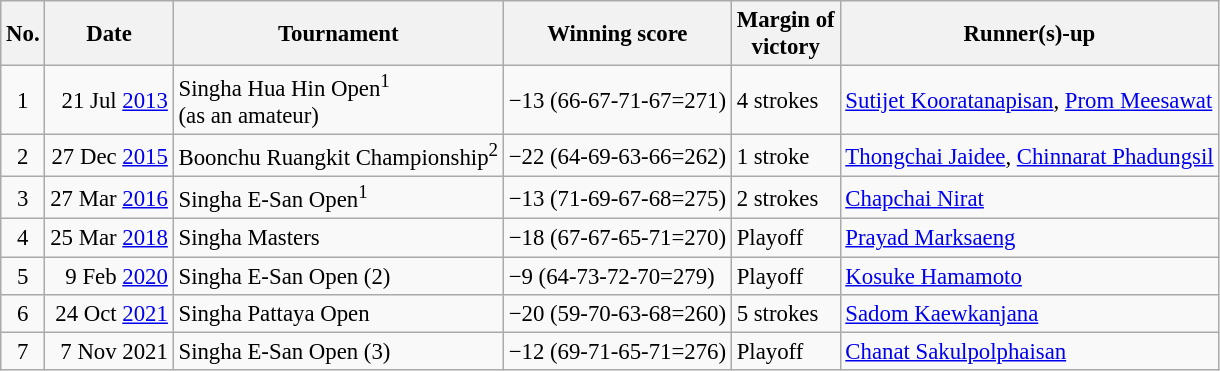<table class="wikitable" style="font-size:95%;">
<tr>
<th>No.</th>
<th>Date</th>
<th>Tournament</th>
<th>Winning score</th>
<th>Margin of<br>victory</th>
<th>Runner(s)-up</th>
</tr>
<tr>
<td align=center>1</td>
<td align=right>21 Jul <a href='#'>2013</a></td>
<td>Singha Hua Hin Open<sup>1</sup><br>(as an amateur)</td>
<td>−13 (66-67-71-67=271)</td>
<td>4 strokes</td>
<td> <a href='#'>Sutijet Kooratanapisan</a>,  <a href='#'>Prom Meesawat</a></td>
</tr>
<tr>
<td align=center>2</td>
<td align=right>27 Dec <a href='#'>2015</a></td>
<td>Boonchu Ruangkit Championship<sup>2</sup></td>
<td>−22 (64-69-63-66=262)</td>
<td>1 stroke</td>
<td> <a href='#'>Thongchai Jaidee</a>,  <a href='#'>Chinnarat Phadungsil</a></td>
</tr>
<tr>
<td align=center>3</td>
<td align=right>27 Mar <a href='#'>2016</a></td>
<td>Singha E-San Open<sup>1</sup></td>
<td>−13 (71-69-67-68=275)</td>
<td>2 strokes</td>
<td> <a href='#'>Chapchai Nirat</a></td>
</tr>
<tr>
<td align=center>4</td>
<td align=right>25 Mar <a href='#'>2018</a></td>
<td>Singha Masters</td>
<td>−18 (67-67-65-71=270)</td>
<td>Playoff</td>
<td> <a href='#'>Prayad Marksaeng</a></td>
</tr>
<tr>
<td align=center>5</td>
<td align=right>9 Feb <a href='#'>2020</a></td>
<td>Singha E-San Open (2)</td>
<td>−9 (64-73-72-70=279)</td>
<td>Playoff</td>
<td> <a href='#'>Kosuke Hamamoto</a></td>
</tr>
<tr>
<td align=center>6</td>
<td align=right>24 Oct <a href='#'>2021</a></td>
<td>Singha Pattaya Open</td>
<td>−20 (59-70-63-68=260)</td>
<td>5 strokes</td>
<td> <a href='#'>Sadom Kaewkanjana</a></td>
</tr>
<tr>
<td align=center>7</td>
<td align=right>7 Nov 2021</td>
<td>Singha E-San Open (3)</td>
<td>−12 (69-71-65-71=276)</td>
<td>Playoff</td>
<td> <a href='#'>Chanat Sakulpolphaisan</a></td>
</tr>
</table>
